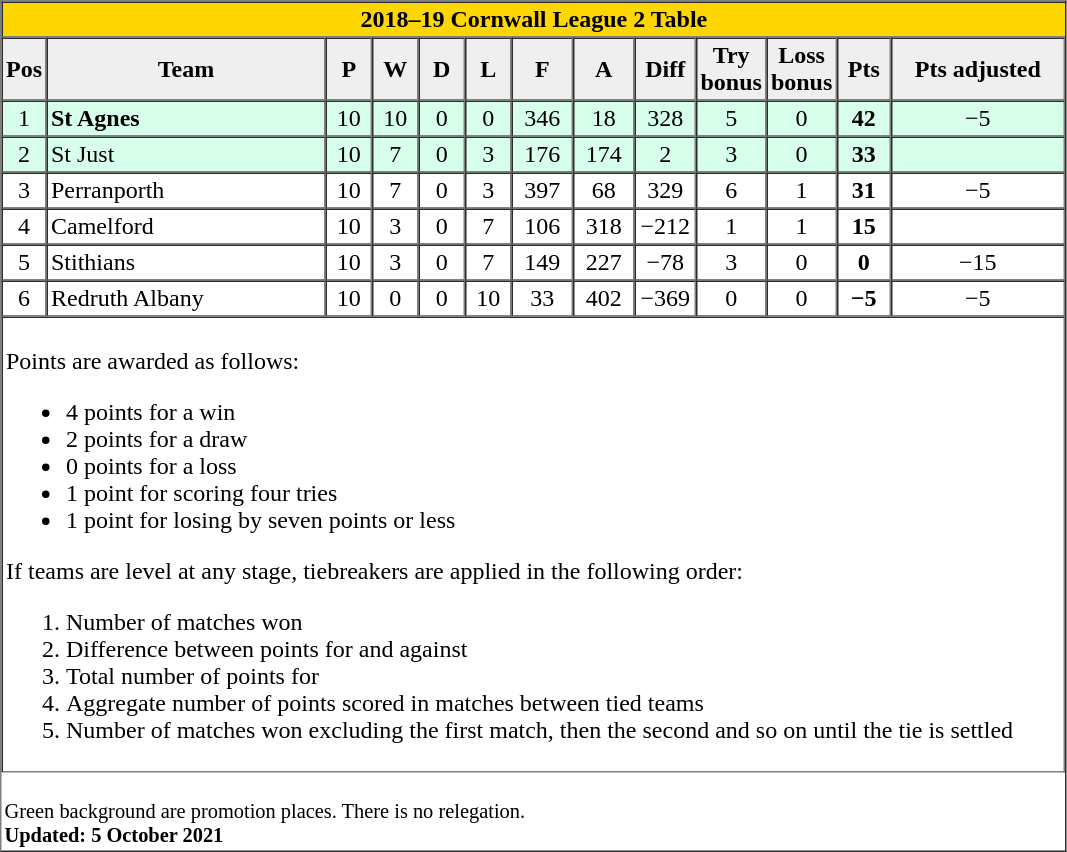<table border="1" cellpadding="2" cellspacing="0">
<tr bgcolor="gold">
<th colspan=13 style="border-right:0px;";>2018–19 Cornwall League 2 Table</th>
</tr>
<tr bgcolor="#efefef">
<th width="20">Pos</th>
<th width="180">Team</th>
<th width="25">P</th>
<th width="25">W</th>
<th width="25">D</th>
<th width="25">L</th>
<th width="35">F</th>
<th width="35">A</th>
<th width="35">Diff</th>
<th width="35">Try bonus</th>
<th width="35">Loss bonus</th>
<th width="30">Pts</th>
<th width="110">Pts adjusted</th>
</tr>
<tr bgcolor=#d8ffeb align=center>
<td>1</td>
<td align=left><strong>St Agnes</strong></td>
<td>10</td>
<td>10</td>
<td>0</td>
<td>0</td>
<td>346</td>
<td>18</td>
<td>328</td>
<td>5</td>
<td>0</td>
<td><strong>42</strong></td>
<td>−5</td>
</tr>
<tr bgcolor=#d8ffeb align=center>
<td>2</td>
<td align=left>St Just</td>
<td>10</td>
<td>7</td>
<td>0</td>
<td>3</td>
<td>176</td>
<td>174</td>
<td>2</td>
<td>3</td>
<td>0</td>
<td><strong>33</strong></td>
<td></td>
</tr>
<tr align=center>
<td>3</td>
<td align=left>Perranporth</td>
<td>10</td>
<td>7</td>
<td>0</td>
<td>3</td>
<td>397</td>
<td>68</td>
<td>329</td>
<td>6</td>
<td>1</td>
<td><strong>31</strong></td>
<td>−5</td>
</tr>
<tr align=center>
<td>4</td>
<td align=left>Camelford</td>
<td>10</td>
<td>3</td>
<td>0</td>
<td>7</td>
<td>106</td>
<td>318</td>
<td>−212</td>
<td>1</td>
<td>1</td>
<td><strong>15</strong></td>
<td></td>
</tr>
<tr align=center>
<td>5</td>
<td align=left>Stithians</td>
<td>10</td>
<td>3</td>
<td>0</td>
<td>7</td>
<td>149</td>
<td>227</td>
<td>−78</td>
<td>3</td>
<td>0</td>
<td><strong>0</strong></td>
<td>−15</td>
</tr>
<tr align=center>
<td>6</td>
<td align=left>Redruth Albany</td>
<td>10</td>
<td>0</td>
<td>0</td>
<td>10</td>
<td>33</td>
<td>402</td>
<td>−369</td>
<td>0</td>
<td>0</td>
<td><strong>−5</strong></td>
<td>−5</td>
</tr>
<tr bgcolor=#ffffff>
<td colspan="13"><br>Points are awarded as follows:<ul><li>4 points for a win</li><li>2 points for a draw</li><li>0 points for a loss</li><li>1 point for scoring four tries</li><li>1 point for losing by seven points or less</li></ul>If teams are level at any stage, tiebreakers are applied in the following order:<ol><li>Number of matches won</li><li>Difference between points for and against</li><li>Total number of points for</li><li>Aggregate number of points scored in matches between tied teams</li><li>Number of matches won excluding the first match, then the second and so on until the tie is settled</li></ol></td>
</tr>
<tr |align=left|>
<td colspan="15" style="border:0px;font-size:85%;"><br><span>Green background</span> are promotion places.
There is no relegation. <br>
<strong>Updated: 5 October 2021</strong></td>
</tr>
</table>
